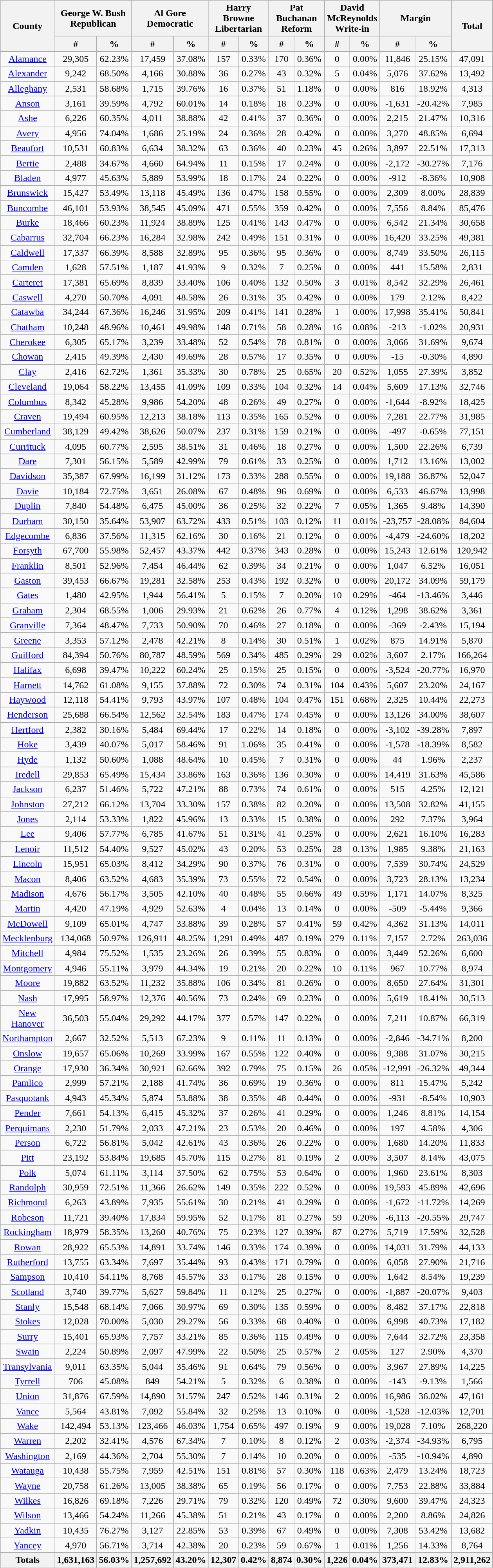<table width="60%" class="wikitable sortable">
<tr>
<th rowspan="2">County</th>
<th colspan="2">George W. Bush<br>Republican</th>
<th colspan="2">Al Gore<br>Democratic</th>
<th colspan="2">Harry Browne<br>Libertarian</th>
<th colspan="2">Pat Buchanan<br>Reform</th>
<th colspan="2">David McReynolds<br>Write-in</th>
<th colspan="2">Margin</th>
<th rowspan="2">Total</th>
</tr>
<tr>
<th style="text-align:center;" data-sort-type="number">#</th>
<th style="text-align:center;" data-sort-type="number">%</th>
<th style="text-align:center;" data-sort-type="number">#</th>
<th style="text-align:center;" data-sort-type="number">%</th>
<th style="text-align:center;" data-sort-type="number">#</th>
<th style="text-align:center;" data-sort-type="number">%</th>
<th style="text-align:center;" data-sort-type="number">#</th>
<th style="text-align:center;" data-sort-type="number">%</th>
<th style="text-align:center;" data-sort-type="number">#</th>
<th style="text-align:center;" data-sort-type="number">%</th>
<th style="text-align:center;" data-sort-type="number">#</th>
<th style="text-align:center;" data-sort-type="number">%</th>
</tr>
<tr>
<td align="center" ><a href='#'>Alamance</a></td>
<td align="center" >29,305</td>
<td align="center" >62.23%</td>
<td align="center" >17,459</td>
<td align="center" >37.08%</td>
<td align="center" >157</td>
<td align="center" >0.33%</td>
<td align="center" >170</td>
<td align="center" >0.36%</td>
<td align="center" >0</td>
<td align="center" >0.00%</td>
<td align="center" >11,846</td>
<td align="center" >25.15%</td>
<td align="center" >47,091</td>
</tr>
<tr>
<td align="center" ><a href='#'>Alexander</a></td>
<td align="center" >9,242</td>
<td align="center" >68.50%</td>
<td align="center" >4,166</td>
<td align="center" >30.88%</td>
<td align="center" >36</td>
<td align="center" >0.27%</td>
<td align="center" >43</td>
<td align="center" >0.32%</td>
<td align="center" >5</td>
<td align="center" >0.04%</td>
<td align="center" >5,076</td>
<td align="center" >37.62%</td>
<td align="center" >13,492</td>
</tr>
<tr>
<td align="center" ><a href='#'>Alleghany</a></td>
<td align="center" >2,531</td>
<td align="center" >58.68%</td>
<td align="center" >1,715</td>
<td align="center" >39.76%</td>
<td align="center" >16</td>
<td align="center" >0.37%</td>
<td align="center" >51</td>
<td align="center" >1.18%</td>
<td align="center" >0</td>
<td align="center" >0.00%</td>
<td align="center" >816</td>
<td align="center" >18.92%</td>
<td align="center" >4,313</td>
</tr>
<tr>
<td align="center" ><a href='#'>Anson</a></td>
<td align="center" >3,161</td>
<td align="center" >39.59%</td>
<td align="center" >4,792</td>
<td align="center" >60.01%</td>
<td align="center" >14</td>
<td align="center" >0.18%</td>
<td align="center" >18</td>
<td align="center" >0.23%</td>
<td align="center" >0</td>
<td align="center" >0.00%</td>
<td align="center" >-1,631</td>
<td align="center" >-20.42%</td>
<td align="center" >7,985</td>
</tr>
<tr>
<td align="center" ><a href='#'>Ashe</a></td>
<td align="center" >6,226</td>
<td align="center" >60.35%</td>
<td align="center" >4,011</td>
<td align="center" >38.88%</td>
<td align="center" >42</td>
<td align="center" >0.41%</td>
<td align="center" >37</td>
<td align="center" >0.36%</td>
<td align="center" >0</td>
<td align="center" >0.00%</td>
<td align="center" >2,215</td>
<td align="center" >21.47%</td>
<td align="center" >10,316</td>
</tr>
<tr>
<td align="center" ><a href='#'>Avery</a></td>
<td align="center" >4,956</td>
<td align="center" >74.04%</td>
<td align="center" >1,686</td>
<td align="center" >25.19%</td>
<td align="center" >24</td>
<td align="center" >0.36%</td>
<td align="center" >28</td>
<td align="center" >0.42%</td>
<td align="center" >0</td>
<td align="center" >0.00%</td>
<td align="center" >3,270</td>
<td align="center" >48.85%</td>
<td align="center" >6,694</td>
</tr>
<tr>
<td align="center" ><a href='#'>Beaufort</a></td>
<td align="center" >10,531</td>
<td align="center" >60.83%</td>
<td align="center" >6,634</td>
<td align="center" >38.32%</td>
<td align="center" >63</td>
<td align="center" >0.36%</td>
<td align="center" >40</td>
<td align="center" >0.23%</td>
<td align="center" >45</td>
<td align="center" >0.26%</td>
<td align="center" >3,897</td>
<td align="center" >22.51%</td>
<td align="center" >17,313</td>
</tr>
<tr>
<td align="center" ><a href='#'>Bertie</a></td>
<td align="center" >2,488</td>
<td align="center" >34.67%</td>
<td align="center" >4,660</td>
<td align="center" >64.94%</td>
<td align="center" >11</td>
<td align="center" >0.15%</td>
<td align="center" >17</td>
<td align="center" >0.24%</td>
<td align="center" >0</td>
<td align="center" >0.00%</td>
<td align="center" >-2,172</td>
<td align="center" >-30.27%</td>
<td align="center" >7,176</td>
</tr>
<tr>
<td align="center" ><a href='#'>Bladen</a></td>
<td align="center" >4,977</td>
<td align="center" >45.63%</td>
<td align="center" >5,889</td>
<td align="center" >53.99%</td>
<td align="center" >18</td>
<td align="center" >0.17%</td>
<td align="center" >24</td>
<td align="center" >0.22%</td>
<td align="center" >0</td>
<td align="center" >0.00%</td>
<td align="center" >-912</td>
<td align="center" >-8.36%</td>
<td align="center" >10,908</td>
</tr>
<tr>
<td align="center" ><a href='#'>Brunswick</a></td>
<td align="center" >15,427</td>
<td align="center" >53.49%</td>
<td align="center" >13,118</td>
<td align="center" >45.49%</td>
<td align="center" >136</td>
<td align="center" >0.47%</td>
<td align="center" >158</td>
<td align="center" >0.55%</td>
<td align="center" >0</td>
<td align="center" >0.00%</td>
<td align="center" >2,309</td>
<td align="center" >8.00%</td>
<td align="center" >28,839</td>
</tr>
<tr>
<td align="center" ><a href='#'>Buncombe</a></td>
<td align="center" >46,101</td>
<td align="center" >53.93%</td>
<td align="center" >38,545</td>
<td align="center" >45.09%</td>
<td align="center" >471</td>
<td align="center" >0.55%</td>
<td align="center" >359</td>
<td align="center" >0.42%</td>
<td align="center" >0</td>
<td align="center" >0.00%</td>
<td align="center" >7,556</td>
<td align="center" >8.84%</td>
<td align="center" >85,476</td>
</tr>
<tr>
<td align="center" ><a href='#'>Burke</a></td>
<td align="center" >18,466</td>
<td align="center" >60.23%</td>
<td align="center" >11,924</td>
<td align="center" >38.89%</td>
<td align="center" >125</td>
<td align="center" >0.41%</td>
<td align="center" >143</td>
<td align="center" >0.47%</td>
<td align="center" >0</td>
<td align="center" >0.00%</td>
<td align="center" >6,542</td>
<td align="center" >21.34%</td>
<td align="center" >30,658</td>
</tr>
<tr>
<td align="center" ><a href='#'>Cabarrus</a></td>
<td align="center" >32,704</td>
<td align="center" >66.23%</td>
<td align="center" >16,284</td>
<td align="center" >32.98%</td>
<td align="center" >242</td>
<td align="center" >0.49%</td>
<td align="center" >151</td>
<td align="center" >0.31%</td>
<td align="center" >0</td>
<td align="center" >0.00%</td>
<td align="center" >16,420</td>
<td align="center" >33.25%</td>
<td align="center" >49,381</td>
</tr>
<tr>
<td align="center" ><a href='#'>Caldwell</a></td>
<td align="center" >17,337</td>
<td align="center" >66.39%</td>
<td align="center" >8,588</td>
<td align="center" >32.89%</td>
<td align="center" >95</td>
<td align="center" >0.36%</td>
<td align="center" >95</td>
<td align="center" >0.36%</td>
<td align="center" >0</td>
<td align="center" >0.00%</td>
<td align="center" >8,749</td>
<td align="center" >33.50%</td>
<td align="center" >26,115</td>
</tr>
<tr>
<td align="center" ><a href='#'>Camden</a></td>
<td align="center" >1,628</td>
<td align="center" >57.51%</td>
<td align="center" >1,187</td>
<td align="center" >41.93%</td>
<td align="center" >9</td>
<td align="center" >0.32%</td>
<td align="center" >7</td>
<td align="center" >0.25%</td>
<td align="center" >0</td>
<td align="center" >0.00%</td>
<td align="center" >441</td>
<td align="center" >15.58%</td>
<td align="center" >2,831</td>
</tr>
<tr>
<td align="center" ><a href='#'>Carteret</a></td>
<td align="center" >17,381</td>
<td align="center" >65.69%</td>
<td align="center" >8,839</td>
<td align="center" >33.40%</td>
<td align="center" >106</td>
<td align="center" >0.40%</td>
<td align="center" >132</td>
<td align="center" >0.50%</td>
<td align="center" >3</td>
<td align="center" >0.01%</td>
<td align="center" >8,542</td>
<td align="center" >32.29%</td>
<td align="center" >26,461</td>
</tr>
<tr>
<td align="center" ><a href='#'>Caswell</a></td>
<td align="center" >4,270</td>
<td align="center" >50.70%</td>
<td align="center" >4,091</td>
<td align="center" >48.58%</td>
<td align="center" >26</td>
<td align="center" >0.31%</td>
<td align="center" >35</td>
<td align="center" >0.42%</td>
<td align="center" >0</td>
<td align="center" >0.00%</td>
<td align="center" >179</td>
<td align="center" >2.12%</td>
<td align="center" >8,422</td>
</tr>
<tr>
<td align="center" ><a href='#'>Catawba</a></td>
<td align="center" >34,244</td>
<td align="center" >67.36%</td>
<td align="center" >16,246</td>
<td align="center" >31.95%</td>
<td align="center" >209</td>
<td align="center" >0.41%</td>
<td align="center" >141</td>
<td align="center" >0.28%</td>
<td align="center" >1</td>
<td align="center" >0.00%</td>
<td align="center" >17,998</td>
<td align="center" >35.41%</td>
<td align="center" >50,841</td>
</tr>
<tr>
<td align="center" ><a href='#'>Chatham</a></td>
<td align="center" >10,248</td>
<td align="center" >48.96%</td>
<td align="center" >10,461</td>
<td align="center" >49.98%</td>
<td align="center" >148</td>
<td align="center" >0.71%</td>
<td align="center" >58</td>
<td align="center" >0.28%</td>
<td align="center" >16</td>
<td align="center" >0.08%</td>
<td align="center" >-213</td>
<td align="center" >-1.02%</td>
<td align="center" >20,931</td>
</tr>
<tr>
<td align="center" ><a href='#'>Cherokee</a></td>
<td align="center" >6,305</td>
<td align="center" >65.17%</td>
<td align="center" >3,239</td>
<td align="center" >33.48%</td>
<td align="center" >52</td>
<td align="center" >0.54%</td>
<td align="center" >78</td>
<td align="center" >0.81%</td>
<td align="center" >0</td>
<td align="center" >0.00%</td>
<td align="center" >3,066</td>
<td align="center" >31.69%</td>
<td align="center" >9,674</td>
</tr>
<tr>
<td align="center" ><a href='#'>Chowan</a></td>
<td align="center" >2,415</td>
<td align="center" >49.39%</td>
<td align="center" >2,430</td>
<td align="center" >49.69%</td>
<td align="center" >28</td>
<td align="center" >0.57%</td>
<td align="center" >17</td>
<td align="center" >0.35%</td>
<td align="center" >0</td>
<td align="center" >0.00%</td>
<td align="center" >-15</td>
<td align="center" >-0.30%</td>
<td align="center" >4,890</td>
</tr>
<tr>
<td align="center" ><a href='#'>Clay</a></td>
<td align="center" >2,416</td>
<td align="center" >62.72%</td>
<td align="center" >1,361</td>
<td align="center" >35.33%</td>
<td align="center" >30</td>
<td align="center" >0.78%</td>
<td align="center" >25</td>
<td align="center" >0.65%</td>
<td align="center" >20</td>
<td align="center" >0.52%</td>
<td align="center" >1,055</td>
<td align="center" >27.39%</td>
<td align="center" >3,852</td>
</tr>
<tr>
<td align="center" ><a href='#'>Cleveland</a></td>
<td align="center" >19,064</td>
<td align="center" >58.22%</td>
<td align="center" >13,455</td>
<td align="center" >41.09%</td>
<td align="center" >109</td>
<td align="center" >0.33%</td>
<td align="center" >104</td>
<td align="center" >0.32%</td>
<td align="center" >14</td>
<td align="center" >0.04%</td>
<td align="center" >5,609</td>
<td align="center" >17.13%</td>
<td align="center" >32,746</td>
</tr>
<tr>
<td align="center" ><a href='#'>Columbus</a></td>
<td align="center" >8,342</td>
<td align="center" >45.28%</td>
<td align="center" >9,986</td>
<td align="center" >54.20%</td>
<td align="center" >48</td>
<td align="center" >0.26%</td>
<td align="center" >49</td>
<td align="center" >0.27%</td>
<td align="center" >0</td>
<td align="center" >0.00%</td>
<td align="center" >-1,644</td>
<td align="center" >-8.92%</td>
<td align="center" >18,425</td>
</tr>
<tr>
<td align="center" ><a href='#'>Craven</a></td>
<td align="center" >19,494</td>
<td align="center" >60.95%</td>
<td align="center" >12,213</td>
<td align="center" >38.18%</td>
<td align="center" >113</td>
<td align="center" >0.35%</td>
<td align="center" >165</td>
<td align="center" >0.52%</td>
<td align="center" >0</td>
<td align="center" >0.00%</td>
<td align="center" >7,281</td>
<td align="center" >22.77%</td>
<td align="center" >31,985</td>
</tr>
<tr>
<td align="center" ><a href='#'>Cumberland</a></td>
<td align="center" >38,129</td>
<td align="center" >49.42%</td>
<td align="center" >38,626</td>
<td align="center" >50.07%</td>
<td align="center" >237</td>
<td align="center" >0.31%</td>
<td align="center" >159</td>
<td align="center" >0.21%</td>
<td align="center" >0</td>
<td align="center" >0.00%</td>
<td align="center" >-497</td>
<td align="center" >-0.65%</td>
<td align="center" >77,151</td>
</tr>
<tr>
<td align="center" ><a href='#'>Currituck</a></td>
<td align="center" >4,095</td>
<td align="center" >60.77%</td>
<td align="center" >2,595</td>
<td align="center" >38.51%</td>
<td align="center" >31</td>
<td align="center" >0.46%</td>
<td align="center" >18</td>
<td align="center" >0.27%</td>
<td align="center" >0</td>
<td align="center" >0.00%</td>
<td align="center" >1,500</td>
<td align="center" >22.26%</td>
<td align="center" >6,739</td>
</tr>
<tr>
<td align="center" ><a href='#'>Dare</a></td>
<td align="center" >7,301</td>
<td align="center" >56.15%</td>
<td align="center" >5,589</td>
<td align="center" >42.99%</td>
<td align="center" >79</td>
<td align="center" >0.61%</td>
<td align="center" >33</td>
<td align="center" >0.25%</td>
<td align="center" >0</td>
<td align="center" >0.00%</td>
<td align="center" >1,712</td>
<td align="center" >13.16%</td>
<td align="center" >13,002</td>
</tr>
<tr>
<td align="center" ><a href='#'>Davidson</a></td>
<td align="center" >35,387</td>
<td align="center" >67.99%</td>
<td align="center" >16,199</td>
<td align="center" >31.12%</td>
<td align="center" >173</td>
<td align="center" >0.33%</td>
<td align="center" >288</td>
<td align="center" >0.55%</td>
<td align="center" >0</td>
<td align="center" >0.00%</td>
<td align="center" >19,188</td>
<td align="center" >36.87%</td>
<td align="center" >52,047</td>
</tr>
<tr>
<td align="center" ><a href='#'>Davie</a></td>
<td align="center" >10,184</td>
<td align="center" >72.75%</td>
<td align="center" >3,651</td>
<td align="center" >26.08%</td>
<td align="center" >67</td>
<td align="center" >0.48%</td>
<td align="center" >96</td>
<td align="center" >0.69%</td>
<td align="center" >0</td>
<td align="center" >0.00%</td>
<td align="center" >6,533</td>
<td align="center" >46.67%</td>
<td align="center" >13,998</td>
</tr>
<tr>
<td align="center" ><a href='#'>Duplin</a></td>
<td align="center" >7,840</td>
<td align="center" >54.48%</td>
<td align="center" >6,475</td>
<td align="center" >45.00%</td>
<td align="center" >36</td>
<td align="center" >0.25%</td>
<td align="center" >32</td>
<td align="center" >0.22%</td>
<td align="center" >7</td>
<td align="center" >0.05%</td>
<td align="center" >1,365</td>
<td align="center" >9.48%</td>
<td align="center" >14,390</td>
</tr>
<tr>
<td align="center" ><a href='#'>Durham</a></td>
<td align="center" >30,150</td>
<td align="center" >35.64%</td>
<td align="center" >53,907</td>
<td align="center" >63.72%</td>
<td align="center" >433</td>
<td align="center" >0.51%</td>
<td align="center" >103</td>
<td align="center" >0.12%</td>
<td align="center" >11</td>
<td align="center" >0.01%</td>
<td align="center" >-23,757</td>
<td align="center" >-28.08%</td>
<td align="center" >84,604</td>
</tr>
<tr>
<td align="center" ><a href='#'>Edgecombe</a></td>
<td align="center" >6,836</td>
<td align="center" >37.56%</td>
<td align="center" >11,315</td>
<td align="center" >62.16%</td>
<td align="center" >30</td>
<td align="center" >0.16%</td>
<td align="center" >21</td>
<td align="center" >0.12%</td>
<td align="center" >0</td>
<td align="center" >0.00%</td>
<td align="center" >-4,479</td>
<td align="center" >-24.60%</td>
<td align="center" >18,202</td>
</tr>
<tr>
<td align="center" ><a href='#'>Forsyth</a></td>
<td align="center" >67,700</td>
<td align="center" >55.98%</td>
<td align="center" >52,457</td>
<td align="center" >43.37%</td>
<td align="center" >442</td>
<td align="center" >0.37%</td>
<td align="center" >343</td>
<td align="center" >0.28%</td>
<td align="center" >0</td>
<td align="center" >0.00%</td>
<td align="center" >15,243</td>
<td align="center" >12.61%</td>
<td align="center" >120,942</td>
</tr>
<tr>
<td align="center" ><a href='#'>Franklin</a></td>
<td align="center" >8,501</td>
<td align="center" >52.96%</td>
<td align="center" >7,454</td>
<td align="center" >46.44%</td>
<td align="center" >62</td>
<td align="center" >0.39%</td>
<td align="center" >34</td>
<td align="center" >0.21%</td>
<td align="center" >0</td>
<td align="center" >0.00%</td>
<td align="center" >1,047</td>
<td align="center" >6.52%</td>
<td align="center" >16,051</td>
</tr>
<tr>
<td align="center" ><a href='#'>Gaston</a></td>
<td align="center" >39,453</td>
<td align="center" >66.67%</td>
<td align="center" >19,281</td>
<td align="center" >32.58%</td>
<td align="center" >253</td>
<td align="center" >0.43%</td>
<td align="center" >192</td>
<td align="center" >0.32%</td>
<td align="center" >0</td>
<td align="center" >0.00%</td>
<td align="center" >20,172</td>
<td align="center" >34.09%</td>
<td align="center" >59,179</td>
</tr>
<tr>
<td align="center" ><a href='#'>Gates</a></td>
<td align="center" >1,480</td>
<td align="center" >42.95%</td>
<td align="center" >1,944</td>
<td align="center" >56.41%</td>
<td align="center" >5</td>
<td align="center" >0.15%</td>
<td align="center" >7</td>
<td align="center" >0.20%</td>
<td align="center" >10</td>
<td align="center" >0.29%</td>
<td align="center" >-464</td>
<td align="center" >-13.46%</td>
<td align="center" >3,446</td>
</tr>
<tr>
<td align="center" ><a href='#'>Graham</a></td>
<td align="center" >2,304</td>
<td align="center" >68.55%</td>
<td align="center" >1,006</td>
<td align="center" >29.93%</td>
<td align="center" >21</td>
<td align="center" >0.62%</td>
<td align="center" >26</td>
<td align="center" >0.77%</td>
<td align="center" >4</td>
<td align="center" >0.12%</td>
<td align="center" >1,298</td>
<td align="center" >38.62%</td>
<td align="center" >3,361</td>
</tr>
<tr>
<td align="center" ><a href='#'>Granville</a></td>
<td align="center" >7,364</td>
<td align="center" >48.47%</td>
<td align="center" >7,733</td>
<td align="center" >50.90%</td>
<td align="center" >70</td>
<td align="center" >0.46%</td>
<td align="center" >27</td>
<td align="center" >0.18%</td>
<td align="center" >0</td>
<td align="center" >0.00%</td>
<td align="center" >-369</td>
<td align="center" >-2.43%</td>
<td align="center" >15,194</td>
</tr>
<tr>
<td align="center" ><a href='#'>Greene</a></td>
<td align="center" >3,353</td>
<td align="center" >57.12%</td>
<td align="center" >2,478</td>
<td align="center" >42.21%</td>
<td align="center" >8</td>
<td align="center" >0.14%</td>
<td align="center" >30</td>
<td align="center" >0.51%</td>
<td align="center" >1</td>
<td align="center" >0.02%</td>
<td align="center" >875</td>
<td align="center" >14.91%</td>
<td align="center" >5,870</td>
</tr>
<tr>
<td align="center" ><a href='#'>Guilford</a></td>
<td align="center" >84,394</td>
<td align="center" >50.76%</td>
<td align="center" >80,787</td>
<td align="center" >48.59%</td>
<td align="center" >569</td>
<td align="center" >0.34%</td>
<td align="center" >485</td>
<td align="center" >0.29%</td>
<td align="center" >29</td>
<td align="center" >0.02%</td>
<td align="center" >3,607</td>
<td align="center" >2.17%</td>
<td align="center" >166,264</td>
</tr>
<tr>
<td align="center" ><a href='#'>Halifax</a></td>
<td align="center" >6,698</td>
<td align="center" >39.47%</td>
<td align="center" >10,222</td>
<td align="center" >60.24%</td>
<td align="center" >25</td>
<td align="center" >0.15%</td>
<td align="center" >25</td>
<td align="center" >0.15%</td>
<td align="center" >0</td>
<td align="center" >0.00%</td>
<td align="center" >-3,524</td>
<td align="center" >-20.77%</td>
<td align="center" >16,970</td>
</tr>
<tr>
<td align="center" ><a href='#'>Harnett</a></td>
<td align="center" >14,762</td>
<td align="center" >61.08%</td>
<td align="center" >9,155</td>
<td align="center" >37.88%</td>
<td align="center" >72</td>
<td align="center" >0.30%</td>
<td align="center" >74</td>
<td align="center" >0.31%</td>
<td align="center" >104</td>
<td align="center" >0.43%</td>
<td align="center" >5,607</td>
<td align="center" >23.20%</td>
<td align="center" >24,167</td>
</tr>
<tr>
<td align="center" ><a href='#'>Haywood</a></td>
<td align="center" >12,118</td>
<td align="center" >54.41%</td>
<td align="center" >9,793</td>
<td align="center" >43.97%</td>
<td align="center" >107</td>
<td align="center" >0.48%</td>
<td align="center" >104</td>
<td align="center" >0.47%</td>
<td align="center" >151</td>
<td align="center" >0.68%</td>
<td align="center" >2,325</td>
<td align="center" >10.44%</td>
<td align="center" >22,273</td>
</tr>
<tr>
<td align="center" ><a href='#'>Henderson</a></td>
<td align="center" >25,688</td>
<td align="center" >66.54%</td>
<td align="center" >12,562</td>
<td align="center" >32.54%</td>
<td align="center" >183</td>
<td align="center" >0.47%</td>
<td align="center" >174</td>
<td align="center" >0.45%</td>
<td align="center" >0</td>
<td align="center" >0.00%</td>
<td align="center" >13,126</td>
<td align="center" >34.00%</td>
<td align="center" >38,607</td>
</tr>
<tr>
<td align="center" ><a href='#'>Hertford</a></td>
<td align="center" >2,382</td>
<td align="center" >30.16%</td>
<td align="center" >5,484</td>
<td align="center" >69.44%</td>
<td align="center" >17</td>
<td align="center" >0.22%</td>
<td align="center" >14</td>
<td align="center" >0.18%</td>
<td align="center" >0</td>
<td align="center" >0.00%</td>
<td align="center" >-3,102</td>
<td align="center" >-39.28%</td>
<td align="center" >7,897</td>
</tr>
<tr>
<td align="center" ><a href='#'>Hoke</a></td>
<td align="center" >3,439</td>
<td align="center" >40.07%</td>
<td align="center" >5,017</td>
<td align="center" >58.46%</td>
<td align="center" >91</td>
<td align="center" >1.06%</td>
<td align="center" >35</td>
<td align="center" >0.41%</td>
<td align="center" >0</td>
<td align="center" >0.00%</td>
<td align="center" >-1,578</td>
<td align="center" >-18.39%</td>
<td align="center" >8,582</td>
</tr>
<tr>
<td align="center" ><a href='#'>Hyde</a></td>
<td align="center" >1,132</td>
<td align="center" >50.60%</td>
<td align="center" >1,088</td>
<td align="center" >48.64%</td>
<td align="center" >10</td>
<td align="center" >0.45%</td>
<td align="center" >7</td>
<td align="center" >0.31%</td>
<td align="center" >0</td>
<td align="center" >0.00%</td>
<td align="center" >44</td>
<td align="center" >1.96%</td>
<td align="center" >2,237</td>
</tr>
<tr>
<td align="center" ><a href='#'>Iredell</a></td>
<td align="center" >29,853</td>
<td align="center" >65.49%</td>
<td align="center" >15,434</td>
<td align="center" >33.86%</td>
<td align="center" >163</td>
<td align="center" >0.36%</td>
<td align="center" >136</td>
<td align="center" >0.30%</td>
<td align="center" >0</td>
<td align="center" >0.00%</td>
<td align="center" >14,419</td>
<td align="center" >31.63%</td>
<td align="center" >45,586</td>
</tr>
<tr>
<td align="center" ><a href='#'>Jackson</a></td>
<td align="center" >6,237</td>
<td align="center" >51.46%</td>
<td align="center" >5,722</td>
<td align="center" >47.21%</td>
<td align="center" >88</td>
<td align="center" >0.73%</td>
<td align="center" >74</td>
<td align="center" >0.61%</td>
<td align="center" >0</td>
<td align="center" >0.00%</td>
<td align="center" >515</td>
<td align="center" >4.25%</td>
<td align="center" >12,121</td>
</tr>
<tr>
<td align="center" ><a href='#'>Johnston</a></td>
<td align="center" >27,212</td>
<td align="center" >66.12%</td>
<td align="center" >13,704</td>
<td align="center" >33.30%</td>
<td align="center" >157</td>
<td align="center" >0.38%</td>
<td align="center" >82</td>
<td align="center" >0.20%</td>
<td align="center" >0</td>
<td align="center" >0.00%</td>
<td align="center" >13,508</td>
<td align="center" >32.82%</td>
<td align="center" >41,155</td>
</tr>
<tr>
<td align="center" ><a href='#'>Jones</a></td>
<td align="center" >2,114</td>
<td align="center" >53.33%</td>
<td align="center" >1,822</td>
<td align="center" >45.96%</td>
<td align="center" >13</td>
<td align="center" >0.33%</td>
<td align="center" >15</td>
<td align="center" >0.38%</td>
<td align="center" >0</td>
<td align="center" >0.00%</td>
<td align="center" >292</td>
<td align="center" >7.37%</td>
<td align="center" >3,964</td>
</tr>
<tr>
<td align="center" ><a href='#'>Lee</a></td>
<td align="center" >9,406</td>
<td align="center" >57.77%</td>
<td align="center" >6,785</td>
<td align="center" >41.67%</td>
<td align="center" >51</td>
<td align="center" >0.31%</td>
<td align="center" >41</td>
<td align="center" >0.25%</td>
<td align="center" >0</td>
<td align="center" >0.00%</td>
<td align="center" >2,621</td>
<td align="center" >16.10%</td>
<td align="center" >16,283</td>
</tr>
<tr>
<td align="center" ><a href='#'>Lenoir</a></td>
<td align="center" >11,512</td>
<td align="center" >54.40%</td>
<td align="center" >9,527</td>
<td align="center" >45.02%</td>
<td align="center" >43</td>
<td align="center" >0.20%</td>
<td align="center" >53</td>
<td align="center" >0.25%</td>
<td align="center" >28</td>
<td align="center" >0.13%</td>
<td align="center" >1,985</td>
<td align="center" >9.38%</td>
<td align="center" >21,163</td>
</tr>
<tr>
<td align="center" ><a href='#'>Lincoln</a></td>
<td align="center" >15,951</td>
<td align="center" >65.03%</td>
<td align="center" >8,412</td>
<td align="center" >34.29%</td>
<td align="center" >90</td>
<td align="center" >0.37%</td>
<td align="center" >76</td>
<td align="center" >0.31%</td>
<td align="center" >0</td>
<td align="center" >0.00%</td>
<td align="center" >7,539</td>
<td align="center" >30.74%</td>
<td align="center" >24,529</td>
</tr>
<tr>
<td align="center" ><a href='#'>Macon</a></td>
<td align="center" >8,406</td>
<td align="center" >63.52%</td>
<td align="center" >4,683</td>
<td align="center" >35.39%</td>
<td align="center" >73</td>
<td align="center" >0.55%</td>
<td align="center" >72</td>
<td align="center" >0.54%</td>
<td align="center" >0</td>
<td align="center" >0.00%</td>
<td align="center" >3,723</td>
<td align="center" >28.13%</td>
<td align="center" >13,234</td>
</tr>
<tr>
<td align="center" ><a href='#'>Madison</a></td>
<td align="center" >4,676</td>
<td align="center" >56.17%</td>
<td align="center" >3,505</td>
<td align="center" >42.10%</td>
<td align="center" >40</td>
<td align="center" >0.48%</td>
<td align="center" >55</td>
<td align="center" >0.66%</td>
<td align="center" >49</td>
<td align="center" >0.59%</td>
<td align="center" >1,171</td>
<td align="center" >14.07%</td>
<td align="center" >8,325</td>
</tr>
<tr>
<td align="center" ><a href='#'>Martin</a></td>
<td align="center" >4,420</td>
<td align="center" >47.19%</td>
<td align="center" >4,929</td>
<td align="center" >52.63%</td>
<td align="center" >4</td>
<td align="center" >0.04%</td>
<td align="center" >13</td>
<td align="center" >0.14%</td>
<td align="center" >0</td>
<td align="center" >0.00%</td>
<td align="center" >-509</td>
<td align="center" >-5.44%</td>
<td align="center" >9,366</td>
</tr>
<tr>
<td align="center" ><a href='#'>McDowell</a></td>
<td align="center" >9,109</td>
<td align="center" >65.01%</td>
<td align="center" >4,747</td>
<td align="center" >33.88%</td>
<td align="center" >39</td>
<td align="center" >0.28%</td>
<td align="center" >57</td>
<td align="center" >0.41%</td>
<td align="center" >59</td>
<td align="center" >0.42%</td>
<td align="center" >4,362</td>
<td align="center" >31.13%</td>
<td align="center" >14,011</td>
</tr>
<tr>
<td align="center" ><a href='#'>Mecklenburg</a></td>
<td align="center" >134,068</td>
<td align="center" >50.97%</td>
<td align="center" >126,911</td>
<td align="center" >48.25%</td>
<td align="center" >1,291</td>
<td align="center" >0.49%</td>
<td align="center" >487</td>
<td align="center" >0.19%</td>
<td align="center" >279</td>
<td align="center" >0.11%</td>
<td align="center" >7,157</td>
<td align="center" >2.72%</td>
<td align="center" >263,036</td>
</tr>
<tr>
<td align="center" ><a href='#'>Mitchell</a></td>
<td align="center" >4,984</td>
<td align="center" >75.52%</td>
<td align="center" >1,535</td>
<td align="center" >23.26%</td>
<td align="center" >26</td>
<td align="center" >0.39%</td>
<td align="center" >55</td>
<td align="center" >0.83%</td>
<td align="center" >0</td>
<td align="center" >0.00%</td>
<td align="center" >3,449</td>
<td align="center" >52.26%</td>
<td align="center" >6,600</td>
</tr>
<tr>
<td align="center" ><a href='#'>Montgomery</a></td>
<td align="center" >4,946</td>
<td align="center" >55.11%</td>
<td align="center" >3,979</td>
<td align="center" >44.34%</td>
<td align="center" >19</td>
<td align="center" >0.21%</td>
<td align="center" >20</td>
<td align="center" >0.22%</td>
<td align="center" >10</td>
<td align="center" >0.11%</td>
<td align="center" >967</td>
<td align="center" >10.77%</td>
<td align="center" >8,974</td>
</tr>
<tr>
<td align="center" ><a href='#'>Moore</a></td>
<td align="center" >19,882</td>
<td align="center" >63.52%</td>
<td align="center" >11,232</td>
<td align="center" >35.88%</td>
<td align="center" >106</td>
<td align="center" >0.34%</td>
<td align="center" >81</td>
<td align="center" >0.26%</td>
<td align="center" >0</td>
<td align="center" >0.00%</td>
<td align="center" >8,650</td>
<td align="center" >27.64%</td>
<td align="center" >31,301</td>
</tr>
<tr>
<td align="center" ><a href='#'>Nash</a></td>
<td align="center" >17,995</td>
<td align="center" >58.97%</td>
<td align="center" >12,376</td>
<td align="center" >40.56%</td>
<td align="center" >73</td>
<td align="center" >0.24%</td>
<td align="center" >69</td>
<td align="center" >0.23%</td>
<td align="center" >0</td>
<td align="center" >0.00%</td>
<td align="center" >5,619</td>
<td align="center" >18.41%</td>
<td align="center" >30,513</td>
</tr>
<tr>
<td align="center" ><a href='#'>New Hanover</a></td>
<td align="center" >36,503</td>
<td align="center" >55.04%</td>
<td align="center" >29,292</td>
<td align="center" >44.17%</td>
<td align="center" >377</td>
<td align="center" >0.57%</td>
<td align="center" >147</td>
<td align="center" >0.22%</td>
<td align="center" >0</td>
<td align="center" >0.00%</td>
<td align="center" >7,211</td>
<td align="center" >10.87%</td>
<td align="center" >66,319</td>
</tr>
<tr>
<td align="center" ><a href='#'>Northampton</a></td>
<td align="center" >2,667</td>
<td align="center" >32.52%</td>
<td align="center" >5,513</td>
<td align="center" >67.23%</td>
<td align="center" >9</td>
<td align="center" >0.11%</td>
<td align="center" >11</td>
<td align="center" >0.13%</td>
<td align="center" >0</td>
<td align="center" >0.00%</td>
<td align="center" >-2,846</td>
<td align="center" >-34.71%</td>
<td align="center" >8,200</td>
</tr>
<tr>
<td align="center" ><a href='#'>Onslow</a></td>
<td align="center" >19,657</td>
<td align="center" >65.06%</td>
<td align="center" >10,269</td>
<td align="center" >33.99%</td>
<td align="center" >167</td>
<td align="center" >0.55%</td>
<td align="center" >122</td>
<td align="center" >0.40%</td>
<td align="center" >0</td>
<td align="center" >0.00%</td>
<td align="center" >9,388</td>
<td align="center" >31.07%</td>
<td align="center" >30,215</td>
</tr>
<tr>
<td align="center" ><a href='#'>Orange</a></td>
<td align="center" >17,930</td>
<td align="center" >36.34%</td>
<td align="center" >30,921</td>
<td align="center" >62.66%</td>
<td align="center" >392</td>
<td align="center" >0.79%</td>
<td align="center" >75</td>
<td align="center" >0.15%</td>
<td align="center" >26</td>
<td align="center" >0.05%</td>
<td align="center" >-12,991</td>
<td align="center" >-26.32%</td>
<td align="center" >49,344</td>
</tr>
<tr>
<td align="center" ><a href='#'>Pamlico</a></td>
<td align="center" >2,999</td>
<td align="center" >57.21%</td>
<td align="center" >2,188</td>
<td align="center" >41.74%</td>
<td align="center" >36</td>
<td align="center" >0.69%</td>
<td align="center" >19</td>
<td align="center" >0.36%</td>
<td align="center" >0</td>
<td align="center" >0.00%</td>
<td align="center" >811</td>
<td align="center" >15.47%</td>
<td align="center" >5,242</td>
</tr>
<tr>
<td align="center" ><a href='#'>Pasquotank</a></td>
<td align="center" >4,943</td>
<td align="center" >45.34%</td>
<td align="center" >5,874</td>
<td align="center" >53.88%</td>
<td align="center" >38</td>
<td align="center" >0.35%</td>
<td align="center" >48</td>
<td align="center" >0.44%</td>
<td align="center" >0</td>
<td align="center" >0.00%</td>
<td align="center" >-931</td>
<td align="center" >-8.54%</td>
<td align="center" >10,903</td>
</tr>
<tr>
<td align="center" ><a href='#'>Pender</a></td>
<td align="center" >7,661</td>
<td align="center" >54.13%</td>
<td align="center" >6,415</td>
<td align="center" >45.32%</td>
<td align="center" >37</td>
<td align="center" >0.26%</td>
<td align="center" >41</td>
<td align="center" >0.29%</td>
<td align="center" >0</td>
<td align="center" >0.00%</td>
<td align="center" >1,246</td>
<td align="center" >8.81%</td>
<td align="center" >14,154</td>
</tr>
<tr>
<td align="center" ><a href='#'>Perquimans</a></td>
<td align="center" >2,230</td>
<td align="center" >51.79%</td>
<td align="center" >2,033</td>
<td align="center" >47.21%</td>
<td align="center" >23</td>
<td align="center" >0.53%</td>
<td align="center" >20</td>
<td align="center" >0.46%</td>
<td align="center" >0</td>
<td align="center" >0.00%</td>
<td align="center" >197</td>
<td align="center" >4.58%</td>
<td align="center" >4,306</td>
</tr>
<tr>
<td align="center" ><a href='#'>Person</a></td>
<td align="center" >6,722</td>
<td align="center" >56.81%</td>
<td align="center" >5,042</td>
<td align="center" >42.61%</td>
<td align="center" >43</td>
<td align="center" >0.36%</td>
<td align="center" >26</td>
<td align="center" >0.22%</td>
<td align="center" >0</td>
<td align="center" >0.00%</td>
<td align="center" >1,680</td>
<td align="center" >14.20%</td>
<td align="center" >11,833</td>
</tr>
<tr>
<td align="center" ><a href='#'>Pitt</a></td>
<td align="center" >23,192</td>
<td align="center" >53.84%</td>
<td align="center" >19,685</td>
<td align="center" >45.70%</td>
<td align="center" >115</td>
<td align="center" >0.27%</td>
<td align="center" >81</td>
<td align="center" >0.19%</td>
<td align="center" >2</td>
<td align="center" >0.00%</td>
<td align="center" >3,507</td>
<td align="center" >8.14%</td>
<td align="center" >43,075</td>
</tr>
<tr>
<td align="center" ><a href='#'>Polk</a></td>
<td align="center" >5,074</td>
<td align="center" >61.11%</td>
<td align="center" >3,114</td>
<td align="center" >37.50%</td>
<td align="center" >62</td>
<td align="center" >0.75%</td>
<td align="center" >53</td>
<td align="center" >0.64%</td>
<td align="center" >0</td>
<td align="center" >0.00%</td>
<td align="center" >1,960</td>
<td align="center" >23.61%</td>
<td align="center" >8,303</td>
</tr>
<tr>
<td align="center" ><a href='#'>Randolph</a></td>
<td align="center" >30,959</td>
<td align="center" >72.51%</td>
<td align="center" >11,366</td>
<td align="center" >26.62%</td>
<td align="center" >149</td>
<td align="center" >0.35%</td>
<td align="center" >222</td>
<td align="center" >0.52%</td>
<td align="center" >0</td>
<td align="center" >0.00%</td>
<td align="center" >19,593</td>
<td align="center" >45.89%</td>
<td align="center" >42,696</td>
</tr>
<tr>
<td align="center" ><a href='#'>Richmond</a></td>
<td align="center" >6,263</td>
<td align="center" >43.89%</td>
<td align="center" >7,935</td>
<td align="center" >55.61%</td>
<td align="center" >30</td>
<td align="center" >0.21%</td>
<td align="center" >41</td>
<td align="center" >0.29%</td>
<td align="center" >0</td>
<td align="center" >0.00%</td>
<td align="center" >-1,672</td>
<td align="center" >-11.72%</td>
<td align="center" >14,269</td>
</tr>
<tr>
<td align="center" ><a href='#'>Robeson</a></td>
<td align="center" >11,721</td>
<td align="center" >39.40%</td>
<td align="center" >17,834</td>
<td align="center" >59.95%</td>
<td align="center" >52</td>
<td align="center" >0.17%</td>
<td align="center" >81</td>
<td align="center" >0.27%</td>
<td align="center" >59</td>
<td align="center" >0.20%</td>
<td align="center" >-6,113</td>
<td align="center" >-20.55%</td>
<td align="center" >29,747</td>
</tr>
<tr>
<td align="center" ><a href='#'>Rockingham</a></td>
<td align="center" >18,979</td>
<td align="center" >58.35%</td>
<td align="center" >13,260</td>
<td align="center" >40.76%</td>
<td align="center" >75</td>
<td align="center" >0.23%</td>
<td align="center" >127</td>
<td align="center" >0.39%</td>
<td align="center" >87</td>
<td align="center" >0.27%</td>
<td align="center" >5,719</td>
<td align="center" >17.59%</td>
<td align="center" >32,528</td>
</tr>
<tr>
<td align="center" ><a href='#'>Rowan</a></td>
<td align="center" >28,922</td>
<td align="center" >65.53%</td>
<td align="center" >14,891</td>
<td align="center" >33.74%</td>
<td align="center" >146</td>
<td align="center" >0.33%</td>
<td align="center" >174</td>
<td align="center" >0.39%</td>
<td align="center" >0</td>
<td align="center" >0.00%</td>
<td align="center" >14,031</td>
<td align="center" >31.79%</td>
<td align="center" >44,133</td>
</tr>
<tr>
<td align="center" ><a href='#'>Rutherford</a></td>
<td align="center" >13,755</td>
<td align="center" >63.34%</td>
<td align="center" >7,697</td>
<td align="center" >35.44%</td>
<td align="center" >93</td>
<td align="center" >0.43%</td>
<td align="center" >171</td>
<td align="center" >0.79%</td>
<td align="center" >0</td>
<td align="center" >0.00%</td>
<td align="center" >6,058</td>
<td align="center" >27.90%</td>
<td align="center" >21,716</td>
</tr>
<tr>
<td align="center" ><a href='#'>Sampson</a></td>
<td align="center" >10,410</td>
<td align="center" >54.11%</td>
<td align="center" >8,768</td>
<td align="center" >45.57%</td>
<td align="center" >33</td>
<td align="center" >0.17%</td>
<td align="center" >28</td>
<td align="center" >0.15%</td>
<td align="center" >0</td>
<td align="center" >0.00%</td>
<td align="center" >1,642</td>
<td align="center" >8.54%</td>
<td align="center" >19,239</td>
</tr>
<tr>
<td align="center" ><a href='#'>Scotland</a></td>
<td align="center" >3,740</td>
<td align="center" >39.77%</td>
<td align="center" >5,627</td>
<td align="center" >59.84%</td>
<td align="center" >11</td>
<td align="center" >0.12%</td>
<td align="center" >25</td>
<td align="center" >0.27%</td>
<td align="center" >0</td>
<td align="center" >0.00%</td>
<td align="center" >-1,887</td>
<td align="center" >-20.07%</td>
<td align="center" >9,403</td>
</tr>
<tr>
<td align="center" ><a href='#'>Stanly</a></td>
<td align="center" >15,548</td>
<td align="center" >68.14%</td>
<td align="center" >7,066</td>
<td align="center" >30.97%</td>
<td align="center" >69</td>
<td align="center" >0.30%</td>
<td align="center" >135</td>
<td align="center" >0.59%</td>
<td align="center" >0</td>
<td align="center" >0.00%</td>
<td align="center" >8,482</td>
<td align="center" >37.17%</td>
<td align="center" >22,818</td>
</tr>
<tr>
<td align="center" ><a href='#'>Stokes</a></td>
<td align="center" >12,028</td>
<td align="center" >70.00%</td>
<td align="center" >5,030</td>
<td align="center" >29.27%</td>
<td align="center" >56</td>
<td align="center" >0.33%</td>
<td align="center" >68</td>
<td align="center" >0.40%</td>
<td align="center" >0</td>
<td align="center" >0.00%</td>
<td align="center" >6,998</td>
<td align="center" >40.73%</td>
<td align="center" >17,182</td>
</tr>
<tr>
<td align="center" ><a href='#'>Surry</a></td>
<td align="center" >15,401</td>
<td align="center" >65.93%</td>
<td align="center" >7,757</td>
<td align="center" >33.21%</td>
<td align="center" >85</td>
<td align="center" >0.36%</td>
<td align="center" >115</td>
<td align="center" >0.49%</td>
<td align="center" >0</td>
<td align="center" >0.00%</td>
<td align="center" >7,644</td>
<td align="center" >32.72%</td>
<td align="center" >23,358</td>
</tr>
<tr>
<td align="center" ><a href='#'>Swain</a></td>
<td align="center" >2,224</td>
<td align="center" >50.89%</td>
<td align="center" >2,097</td>
<td align="center" >47.99%</td>
<td align="center" >22</td>
<td align="center" >0.50%</td>
<td align="center" >25</td>
<td align="center" >0.57%</td>
<td align="center" >2</td>
<td align="center" >0.05%</td>
<td align="center" >127</td>
<td align="center" >2.90%</td>
<td align="center" >4,370</td>
</tr>
<tr>
<td align="center" ><a href='#'>Transylvania</a></td>
<td align="center" >9,011</td>
<td align="center" >63.35%</td>
<td align="center" >5,044</td>
<td align="center" >35.46%</td>
<td align="center" >91</td>
<td align="center" >0.64%</td>
<td align="center" >79</td>
<td align="center" >0.56%</td>
<td align="center" >0</td>
<td align="center" >0.00%</td>
<td align="center" >3,967</td>
<td align="center" >27.89%</td>
<td align="center" >14,225</td>
</tr>
<tr>
<td align="center" ><a href='#'>Tyrrell</a></td>
<td align="center" >706</td>
<td align="center" >45.08%</td>
<td align="center" >849</td>
<td align="center" >54.21%</td>
<td align="center" >5</td>
<td align="center" >0.32%</td>
<td align="center" >6</td>
<td align="center" >0.38%</td>
<td align="center" >0</td>
<td align="center" >0.00%</td>
<td align="center" >-143</td>
<td align="center" >-9.13%</td>
<td align="center" >1,566</td>
</tr>
<tr>
<td align="center" ><a href='#'>Union</a></td>
<td align="center" >31,876</td>
<td align="center" >67.59%</td>
<td align="center" >14,890</td>
<td align="center" >31.57%</td>
<td align="center" >247</td>
<td align="center" >0.52%</td>
<td align="center" >146</td>
<td align="center" >0.31%</td>
<td align="center" >2</td>
<td align="center" >0.00%</td>
<td align="center" >16,986</td>
<td align="center" >36.02%</td>
<td align="center" >47,161</td>
</tr>
<tr>
<td align="center" ><a href='#'>Vance</a></td>
<td align="center" >5,564</td>
<td align="center" >43.81%</td>
<td align="center" >7,092</td>
<td align="center" >55.84%</td>
<td align="center" >32</td>
<td align="center" >0.25%</td>
<td align="center" >13</td>
<td align="center" >0.10%</td>
<td align="center" >0</td>
<td align="center" >0.00%</td>
<td align="center" >-1,528</td>
<td align="center" >-12.03%</td>
<td align="center" >12,701</td>
</tr>
<tr>
<td align="center" ><a href='#'>Wake</a></td>
<td align="center" >142,494</td>
<td align="center" >53.13%</td>
<td align="center" >123,466</td>
<td align="center" >46.03%</td>
<td align="center" >1,754</td>
<td align="center" >0.65%</td>
<td align="center" >497</td>
<td align="center" >0.19%</td>
<td align="center" >9</td>
<td align="center" >0.00%</td>
<td align="center" >19,028</td>
<td align="center" >7.10%</td>
<td align="center" >268,220</td>
</tr>
<tr>
<td align="center" ><a href='#'>Warren</a></td>
<td align="center" >2,202</td>
<td align="center" >32.41%</td>
<td align="center" >4,576</td>
<td align="center" >67.34%</td>
<td align="center" >7</td>
<td align="center" >0.10%</td>
<td align="center" >8</td>
<td align="center" >0.12%</td>
<td align="center" >2</td>
<td align="center" >0.03%</td>
<td align="center" >-2,374</td>
<td align="center" >-34.93%</td>
<td align="center" >6,795</td>
</tr>
<tr>
<td align="center" ><a href='#'>Washington</a></td>
<td align="center" >2,169</td>
<td align="center" >44.36%</td>
<td align="center" >2,704</td>
<td align="center" >55.30%</td>
<td align="center" >7</td>
<td align="center" >0.14%</td>
<td align="center" >10</td>
<td align="center" >0.20%</td>
<td align="center" >0</td>
<td align="center" >0.00%</td>
<td align="center" >-535</td>
<td align="center" >-10.94%</td>
<td align="center" >4,890</td>
</tr>
<tr>
<td align="center" ><a href='#'>Watauga</a></td>
<td align="center" >10,438</td>
<td align="center" >55.75%</td>
<td align="center" >7,959</td>
<td align="center" >42.51%</td>
<td align="center" >151</td>
<td align="center" >0.81%</td>
<td align="center" >57</td>
<td align="center" >0.30%</td>
<td align="center" >118</td>
<td align="center" >0.63%</td>
<td align="center" >2,479</td>
<td align="center" >13.24%</td>
<td align="center" >18,723</td>
</tr>
<tr>
<td align="center" ><a href='#'>Wayne</a></td>
<td align="center" >20,758</td>
<td align="center" >61.26%</td>
<td align="center" >13,005</td>
<td align="center" >38.38%</td>
<td align="center" >65</td>
<td align="center" >0.19%</td>
<td align="center" >56</td>
<td align="center" >0.17%</td>
<td align="center" >0</td>
<td align="center" >0.00%</td>
<td align="center" >7,753</td>
<td align="center" >22.88%</td>
<td align="center" >33,884</td>
</tr>
<tr>
<td align="center" ><a href='#'>Wilkes</a></td>
<td align="center" >16,826</td>
<td align="center" >69.18%</td>
<td align="center" >7,226</td>
<td align="center" >29.71%</td>
<td align="center" >79</td>
<td align="center" >0.32%</td>
<td align="center" >120</td>
<td align="center" >0.49%</td>
<td align="center" >72</td>
<td align="center" >0.30%</td>
<td align="center" >9,600</td>
<td align="center" >39.47%</td>
<td align="center" >24,323</td>
</tr>
<tr>
<td align="center" ><a href='#'>Wilson</a></td>
<td align="center" >13,466</td>
<td align="center" >54.24%</td>
<td align="center" >11,266</td>
<td align="center" >45.38%</td>
<td align="center" >51</td>
<td align="center" >0.21%</td>
<td align="center" >43</td>
<td align="center" >0.17%</td>
<td align="center" >0</td>
<td align="center" >0.00%</td>
<td align="center" >2,200</td>
<td align="center" >8.86%</td>
<td align="center" >24,826</td>
</tr>
<tr>
<td align="center" ><a href='#'>Yadkin</a></td>
<td align="center" >10,435</td>
<td align="center" >76.27%</td>
<td align="center" >3,127</td>
<td align="center" >22.85%</td>
<td align="center" >53</td>
<td align="center" >0.39%</td>
<td align="center" >67</td>
<td align="center" >0.49%</td>
<td align="center" >0</td>
<td align="center" >0.00%</td>
<td align="center" >7,308</td>
<td align="center" >53.42%</td>
<td align="center" >13,682</td>
</tr>
<tr>
<td align="center" ><a href='#'>Yancey</a></td>
<td align="center" >4,970</td>
<td align="center" >56.71%</td>
<td align="center" >3,714</td>
<td align="center" >42.38%</td>
<td align="center" >20</td>
<td align="center" >0.23%</td>
<td align="center" >59</td>
<td align="center" >0.67%</td>
<td align="center" >1</td>
<td align="center" >0.01%</td>
<td align="center" >1,256</td>
<td align="center" >14.33%</td>
<td align="center" >8,764</td>
</tr>
<tr>
<th>Totals</th>
<th>1,631,163</th>
<th>56.03%</th>
<th>1,257,692</th>
<th>43.20%</th>
<th>12,307</th>
<th>0.42%</th>
<th>8,874</th>
<th>0.30%</th>
<th>1,226</th>
<th>0.04%</th>
<th>373,471</th>
<th>12.83%</th>
<th>2,911,262</th>
</tr>
</table>
